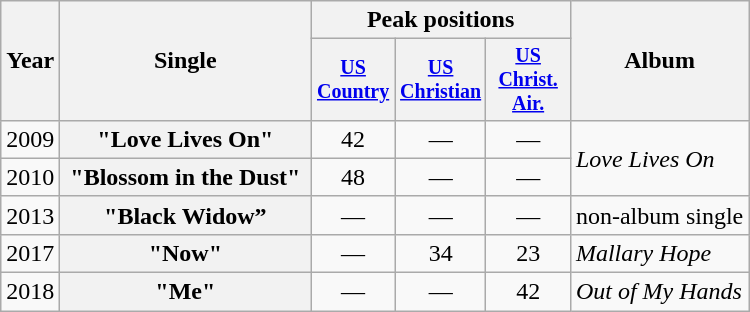<table class="wikitable plainrowheaders" style="text-align:center;">
<tr>
<th rowspan="2">Year</th>
<th rowspan="2" style="width:10em;">Single</th>
<th colspan="3">Peak positions</th>
<th rowspan="2">Album</th>
</tr>
<tr style="font-size:smaller;">
<th style="width:50px;"><a href='#'>US Country</a></th>
<th style="width:50px;"><a href='#'>US Christian</a></th>
<th style="width:50px;"><a href='#'>US<br>Christ.<br>Air.</a></th>
</tr>
<tr>
<td>2009</td>
<th scope="row">"Love Lives On"</th>
<td>42</td>
<td>—</td>
<td>—</td>
<td style="text-align:left;" rowspan="2"><em>Love Lives On</em></td>
</tr>
<tr>
<td>2010</td>
<th scope="row">"Blossom in the Dust"</th>
<td>48</td>
<td>—</td>
<td>—</td>
</tr>
<tr>
<td>2013</td>
<th scope="row">"Black Widow”</th>
<td>—</td>
<td>—</td>
<td>—</td>
<td>non-album single</td>
</tr>
<tr>
<td>2017</td>
<th scope="row">"Now"</th>
<td>—</td>
<td>34</td>
<td>23</td>
<td style="text-align:left;"><em>Mallary Hope</em></td>
</tr>
<tr>
<td>2018</td>
<th scope="row">"Me"</th>
<td>—</td>
<td>—</td>
<td>42</td>
<td style="text-align:left;"><em>Out of My Hands</em></td>
</tr>
</table>
